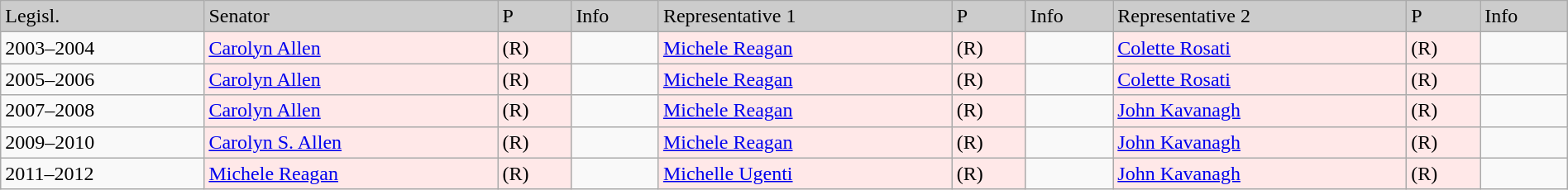<table class=wikitable width="100%" border="1">
<tr style="background-color:#cccccc;">
<td>Legisl.</td>
<td>Senator</td>
<td>P</td>
<td>Info</td>
<td>Representative 1</td>
<td>P</td>
<td>Info</td>
<td>Representative 2</td>
<td>P</td>
<td>Info</td>
</tr>
<tr>
<td>2003–2004</td>
<td style="background:#FFE8E8"><a href='#'>Carolyn Allen</a></td>
<td style="background:#FFE8E8">(R)</td>
<td></td>
<td style="background:#FFE8E8"><a href='#'>Michele Reagan</a></td>
<td style="background:#FFE8E8">(R)</td>
<td></td>
<td style="background:#FFE8E8"><a href='#'>Colette Rosati</a></td>
<td style="background:#FFE8E8">(R)</td>
<td></td>
</tr>
<tr>
<td>2005–2006</td>
<td style="background:#FFE8E8"><a href='#'>Carolyn Allen</a></td>
<td style="background:#FFE8E8">(R)</td>
<td></td>
<td style="background:#FFE8E8"><a href='#'>Michele Reagan</a></td>
<td style="background:#FFE8E8">(R)</td>
<td></td>
<td style="background:#FFE8E8"><a href='#'>Colette Rosati</a></td>
<td style="background:#FFE8E8">(R)</td>
<td></td>
</tr>
<tr>
<td>2007–2008</td>
<td style="background:#FFE8E8"><a href='#'>Carolyn Allen</a></td>
<td style="background:#FFE8E8">(R)</td>
<td></td>
<td style="background:#FFE8E8"><a href='#'>Michele Reagan</a></td>
<td style="background:#FFE8E8">(R)</td>
<td></td>
<td style="background:#FFE8E8"><a href='#'>John Kavanagh</a></td>
<td style="background:#FFE8E8">(R)</td>
<td></td>
</tr>
<tr>
<td>2009–2010</td>
<td style="background:#FFE8E8"><a href='#'>Carolyn S. Allen</a></td>
<td style="background:#FFE8E8">(R)</td>
<td></td>
<td style="background:#FFE8E8"><a href='#'>Michele Reagan</a></td>
<td style="background:#FFE8E8">(R)</td>
<td></td>
<td style="background:#FFE8E8"><a href='#'>John Kavanagh</a></td>
<td style="background:#FFE8E8">(R)</td>
<td></td>
</tr>
<tr>
<td>2011–2012</td>
<td style="background:#FFE8E8"><a href='#'>Michele Reagan</a></td>
<td style="background:#FFE8E8">(R)</td>
<td></td>
<td style="background:#FFE8E8"><a href='#'>Michelle Ugenti</a></td>
<td style="background:#FFE8E8">(R)</td>
<td></td>
<td style="background:#FFE8E8"><a href='#'>John Kavanagh</a></td>
<td style="background:#FFE8E8">(R)</td>
<td></td>
</tr>
</table>
